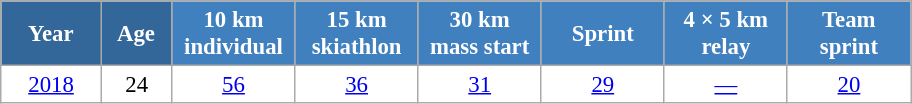<table class="wikitable" style="font-size:95%; text-align:center; border:grey solid 1px; border-collapse:collapse; background:#ffffff;">
<tr>
<th style="background-color:#369; color:white; width:60px;"> Year </th>
<th style="background-color:#369; color:white; width:40px;"> Age </th>
<th style="background-color:#4180be; color:white; width:75px;"> 10 km <br> individual </th>
<th style="background-color:#4180be; color:white; width:75px;"> 15 km <br> skiathlon </th>
<th style="background-color:#4180be; color:white; width:75px;"> 30 km <br> mass start </th>
<th style="background-color:#4180be; color:white; width:75px;"> Sprint </th>
<th style="background-color:#4180be; color:white; width:75px;"> 4 × 5 km <br> relay </th>
<th style="background-color:#4180be; color:white; width:75px;"> Team <br> sprint </th>
</tr>
<tr>
<td><a href='#'>2018</a></td>
<td>24</td>
<td><a href='#'>56</a></td>
<td><a href='#'>36</a></td>
<td><a href='#'>31</a></td>
<td><a href='#'>29</a></td>
<td><a href='#'>—</a></td>
<td><a href='#'>20</a></td>
</tr>
</table>
